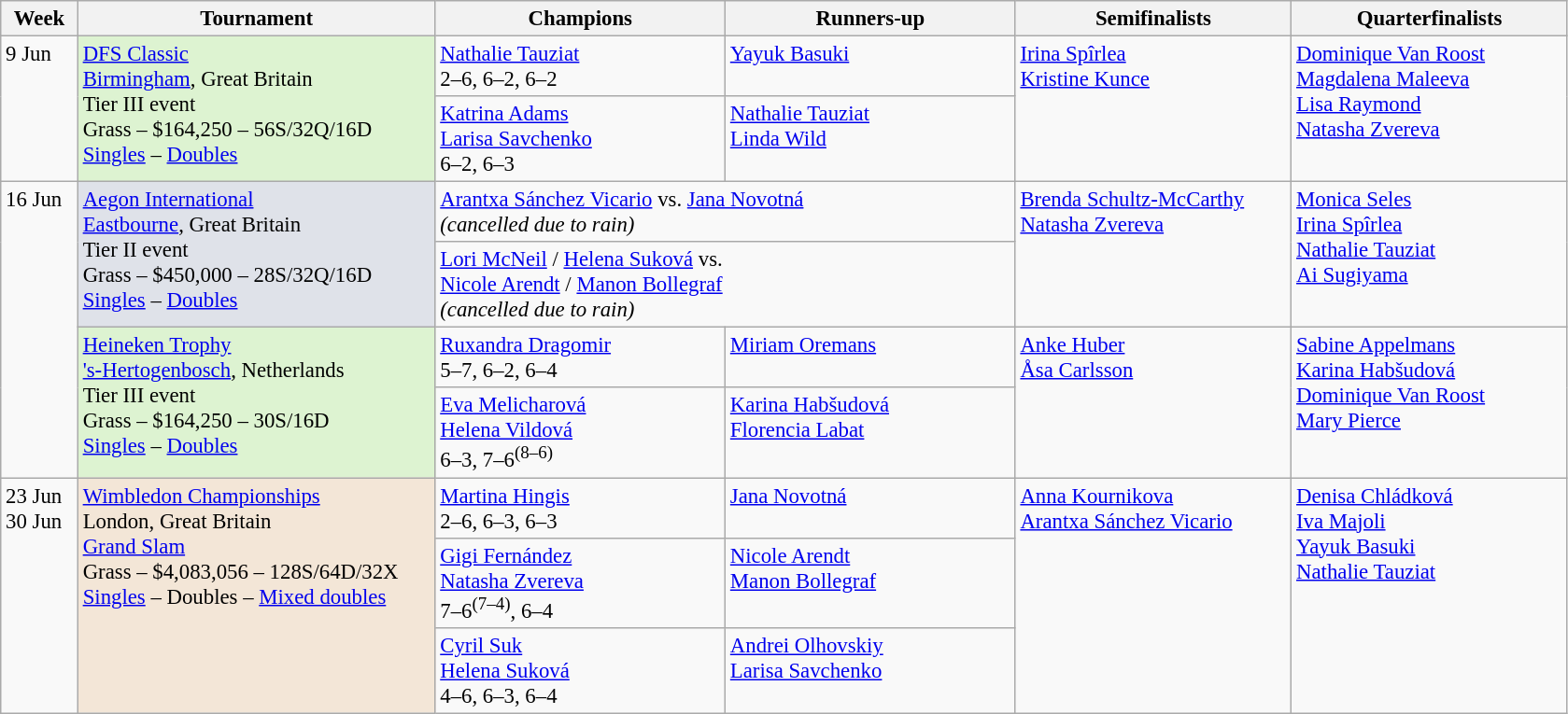<table class=wikitable style=font-size:95%>
<tr>
<th style="width:48px;">Week</th>
<th style="width:248px;">Tournament</th>
<th style="width:200px;">Champions</th>
<th style="width:200px;">Runners-up</th>
<th style="width:190px;">Semifinalists</th>
<th style="width:190px;">Quarterfinalists</th>
</tr>
<tr valign=top>
<td rowspan=2>9 Jun</td>
<td rowspan=2 bgcolor=#DDF3D1><a href='#'>DFS Classic</a><br> <a href='#'>Birmingham</a>, Great Britain <br> Tier III event <br> Grass – $164,250 – 56S/32Q/16D<br> <a href='#'>Singles</a> – <a href='#'>Doubles</a></td>
<td> <a href='#'>Nathalie Tauziat</a><br>2–6, 6–2, 6–2</td>
<td> <a href='#'>Yayuk Basuki</a></td>
<td rowspan=2>  <a href='#'>Irina Spîrlea</a><br> <a href='#'>Kristine Kunce</a></td>
<td rowspan=2> <a href='#'>Dominique Van Roost</a><br> <a href='#'>Magdalena Maleeva</a><br> <a href='#'>Lisa Raymond</a><br> <a href='#'>Natasha Zvereva</a></td>
</tr>
<tr valign="top">
<td> <a href='#'>Katrina Adams</a> <br>  <a href='#'>Larisa Savchenko</a> <br> 6–2, 6–3</td>
<td> <a href='#'>Nathalie Tauziat</a> <br>  <a href='#'>Linda Wild</a></td>
</tr>
<tr valign=top>
<td rowspan=4>16 Jun</td>
<td rowspan=2 bgcolor=#dfe2e9><a href='#'>Aegon International</a><br>  <a href='#'>Eastbourne</a>, Great Britain <br> Tier II event <br> Grass – $450,000 – 28S/32Q/16D<br> <a href='#'>Singles</a> – <a href='#'>Doubles</a></td>
<td colspan=2><div> <a href='#'>Arantxa Sánchez Vicario</a> vs.  <a href='#'>Jana Novotná</a> <br><em>(cancelled due to rain)</em></div></td>
<td rowspan=2>  <a href='#'>Brenda Schultz-McCarthy</a><br> <a href='#'>Natasha Zvereva</a></td>
<td rowspan=2> <a href='#'>Monica Seles</a><br> <a href='#'>Irina Spîrlea</a><br> <a href='#'>Nathalie Tauziat</a><br> <a href='#'>Ai Sugiyama</a></td>
</tr>
<tr valign="top">
<td colspan=2><div> <a href='#'>Lori McNeil</a> /  <a href='#'>Helena Suková</a> vs. <br>  <a href='#'>Nicole Arendt</a> /  <a href='#'>Manon Bollegraf</a><br><em>(cancelled due to rain)</em></div></td>
</tr>
<tr valign=top>
<td rowspan=2 bgcolor=#DDF3D1><a href='#'>Heineken Trophy</a><br> <a href='#'>'s-Hertogenbosch</a>, Netherlands <br> Tier III event <br> Grass – $164,250 – 30S/16D<br> <a href='#'>Singles</a> – <a href='#'>Doubles</a></td>
<td> <a href='#'>Ruxandra Dragomir</a><br>5–7, 6–2, 6–4</td>
<td> <a href='#'>Miriam Oremans</a></td>
<td rowspan=2>  <a href='#'>Anke Huber</a><br> <a href='#'>Åsa Carlsson</a></td>
<td rowspan=2> <a href='#'>Sabine Appelmans</a><br> <a href='#'>Karina Habšudová</a><br> <a href='#'>Dominique Van Roost</a><br> <a href='#'>Mary Pierce</a></td>
</tr>
<tr valign="top">
<td> <a href='#'>Eva Melicharová</a> <br>  <a href='#'>Helena Vildová</a> <br> 6–3, 7–6<sup>(8–6)</sup></td>
<td> <a href='#'>Karina Habšudová</a> <br>  <a href='#'>Florencia Labat</a></td>
</tr>
<tr valign=top>
<td rowspan=3>23 Jun<br>30 Jun</td>
<td rowspan=3 bgcolor=#F3E6D7><a href='#'>Wimbledon Championships</a><br> London, Great Britain <br> <a href='#'>Grand Slam</a> <br> Grass – $4,083,056 – 128S/64D/32X <br> <a href='#'>Singles</a> – Doubles – <a href='#'>Mixed doubles</a></td>
<td> <a href='#'>Martina Hingis</a><br>2–6, 6–3, 6–3</td>
<td> <a href='#'>Jana Novotná</a></td>
<td rowspan=3>  <a href='#'>Anna Kournikova</a><br> <a href='#'>Arantxa Sánchez Vicario</a></td>
<td rowspan=3> <a href='#'>Denisa Chládková</a><br> <a href='#'>Iva Majoli</a><br> <a href='#'>Yayuk Basuki</a><br> <a href='#'>Nathalie Tauziat</a></td>
</tr>
<tr valign=top>
<td> <a href='#'>Gigi Fernández</a> <br>  <a href='#'>Natasha Zvereva</a><br> 7–6<sup>(7–4)</sup>, 6–4</td>
<td> <a href='#'>Nicole Arendt</a> <br>  <a href='#'>Manon Bollegraf</a></td>
</tr>
<tr valign=top>
<td> <a href='#'>Cyril Suk</a> <br>  <a href='#'>Helena Suková</a><br>4–6, 6–3, 6–4</td>
<td> <a href='#'>Andrei Olhovskiy</a> <br>  <a href='#'>Larisa Savchenko</a></td>
</tr>
</table>
